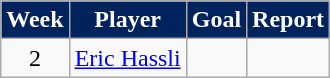<table class=wikitable>
<tr>
<th style="background:#00235D; color:white; text-align:center;">Week</th>
<th style="background:#00235D; color:white; text-align:center;">Player</th>
<th style="background:#00235D; color:white; text-align:center;">Goal</th>
<th style="background:#00235D; color:white; text-align:center;">Report</th>
</tr>
<tr>
<td align=center>2</td>
<td> <a href='#'>Eric Hassli</a></td>
<td align=center></td>
<td></td>
</tr>
</table>
